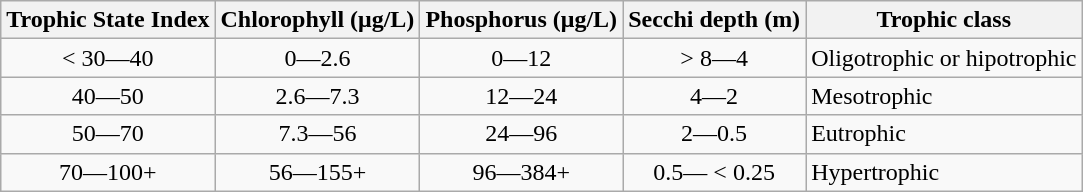<table class="wikitable" style="text-align:center;">
<tr>
<th>Trophic State Index</th>
<th>Chlorophyll (μg/L)</th>
<th>Phosphorus (μg/L)</th>
<th>Secchi depth (m)</th>
<th>Trophic class</th>
</tr>
<tr>
<td>< 30—40</td>
<td>0—2.6</td>
<td>0—12</td>
<td>> 8—4</td>
<td align="left">Oligotrophic or hipotrophic</td>
</tr>
<tr>
<td>40—50</td>
<td>2.6—7.3</td>
<td>12—24</td>
<td>4—2</td>
<td align="left">Mesotrophic</td>
</tr>
<tr>
<td>50—70</td>
<td>7.3—56</td>
<td>24—96</td>
<td>2—0.5</td>
<td align="left">Eutrophic</td>
</tr>
<tr>
<td>70—100+</td>
<td>56—155+</td>
<td>96—384+</td>
<td>0.5— < 0.25</td>
<td align="left">Hypertrophic</td>
</tr>
</table>
